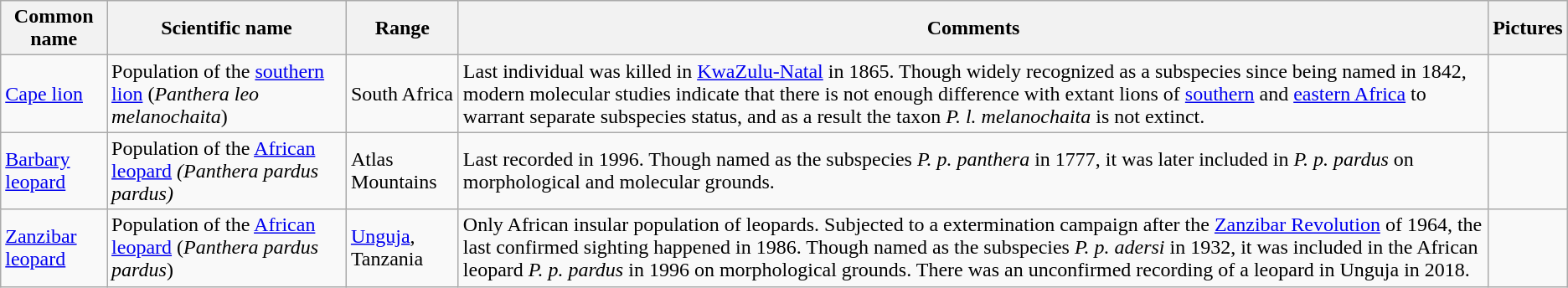<table class="wikitable">
<tr>
<th>Common name</th>
<th>Scientific name</th>
<th>Range</th>
<th class="unsortable">Comments</th>
<th class="unsortable">Pictures</th>
</tr>
<tr>
<td><a href='#'>Cape lion</a></td>
<td>Population of the <a href='#'>southern lion</a> (<em>Panthera leo melanochaita</em>)</td>
<td>South Africa</td>
<td>Last individual was killed in <a href='#'>KwaZulu-Natal</a> in 1865. Though widely recognized as a subspecies since being named in 1842, modern molecular studies indicate that there is not enough difference with extant lions of <a href='#'>southern</a> and <a href='#'>eastern Africa</a> to warrant separate subspecies status, and as a result the taxon <em>P. l. melanochaita</em> is not extinct.</td>
<td></td>
</tr>
<tr>
<td><a href='#'>Barbary leopard</a></td>
<td>Population of the <a href='#'>African leopard</a> <em>(Panthera pardus pardus)</em></td>
<td>Atlas Mountains</td>
<td>Last recorded in 1996. Though named as the subspecies <em>P. p. panthera</em> in 1777, it was later included in <em>P. p. pardus</em> on morphological and molecular grounds.</td>
<td></td>
</tr>
<tr>
<td><a href='#'>Zanzibar leopard</a></td>
<td>Population of the <a href='#'>African leopard</a> (<em>Panthera pardus pardus</em>)</td>
<td><a href='#'>Unguja</a>, Tanzania</td>
<td>Only African insular population of leopards. Subjected to a extermination campaign after the <a href='#'>Zanzibar Revolution</a> of 1964, the last confirmed sighting happened in 1986. Though named as the subspecies <em>P. p. adersi</em> in 1932, it was included in the African leopard <em>P. p. pardus</em> in 1996 on morphological grounds. There was an unconfirmed recording of a leopard in Unguja in 2018.</td>
<td></td>
</tr>
</table>
